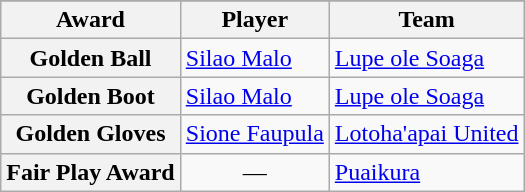<table class="wikitable" style="text-align:center">
<tr>
</tr>
<tr>
<th>Award</th>
<th>Player</th>
<th>Team</th>
</tr>
<tr>
<th>Golden Ball</th>
<td align=left> <a href='#'>Silao Malo</a></td>
<td align=left> <a href='#'>Lupe ole Soaga</a></td>
</tr>
<tr>
<th>Golden Boot</th>
<td align=left> <a href='#'>Silao Malo</a></td>
<td align=left> <a href='#'>Lupe ole Soaga</a></td>
</tr>
<tr>
<th>Golden Gloves</th>
<td align=left> <a href='#'>Sione Faupula</a></td>
<td align=left> <a href='#'>Lotoha'apai United</a></td>
</tr>
<tr>
<th>Fair Play Award</th>
<td>—</td>
<td align=left> <a href='#'>Puaikura</a></td>
</tr>
</table>
